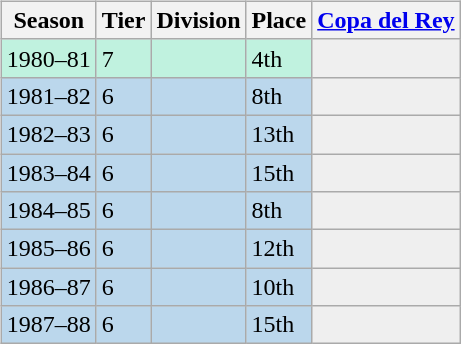<table>
<tr>
<td style="vertical-align:top;"><br><table class="wikitable">
<tr style="background:#f0f6fa;">
<th>Season</th>
<th>Tier</th>
<th>Division</th>
<th>Place</th>
<th><a href='#'>Copa del Rey</a></th>
</tr>
<tr>
<td style="background:#C0F2DF;">1980–81</td>
<td style="background:#C0F2DF;">7</td>
<td style="background:#C0F2DF;"></td>
<td style="background:#C0F2DF;">4th</td>
<th style="background:#efefef;"></th>
</tr>
<tr>
<td style="background:#BBD7EC;">1981–82</td>
<td style="background:#BBD7EC;">6</td>
<td style="background:#BBD7EC;"></td>
<td style="background:#BBD7EC;">8th</td>
<th style="background:#efefef;"></th>
</tr>
<tr>
<td style="background:#BBD7EC;">1982–83</td>
<td style="background:#BBD7EC;">6</td>
<td style="background:#BBD7EC;"></td>
<td style="background:#BBD7EC;">13th</td>
<th style="background:#efefef;"></th>
</tr>
<tr>
<td style="background:#BBD7EC;">1983–84</td>
<td style="background:#BBD7EC;">6</td>
<td style="background:#BBD7EC;"></td>
<td style="background:#BBD7EC;">15th</td>
<th style="background:#efefef;"></th>
</tr>
<tr>
<td style="background:#BBD7EC;">1984–85</td>
<td style="background:#BBD7EC;">6</td>
<td style="background:#BBD7EC;"></td>
<td style="background:#BBD7EC;">8th</td>
<th style="background:#efefef;"></th>
</tr>
<tr>
<td style="background:#BBD7EC;">1985–86</td>
<td style="background:#BBD7EC;">6</td>
<td style="background:#BBD7EC;"></td>
<td style="background:#BBD7EC;">12th</td>
<th style="background:#efefef;"></th>
</tr>
<tr>
<td style="background:#BBD7EC;">1986–87</td>
<td style="background:#BBD7EC;">6</td>
<td style="background:#BBD7EC;"></td>
<td style="background:#BBD7EC;">10th</td>
<th style="background:#efefef;"></th>
</tr>
<tr>
<td style="background:#BBD7EC;">1987–88</td>
<td style="background:#BBD7EC;">6</td>
<td style="background:#BBD7EC;"></td>
<td style="background:#BBD7EC;">15th</td>
<th style="background:#efefef;"></th>
</tr>
</table>
</td>
</tr>
</table>
